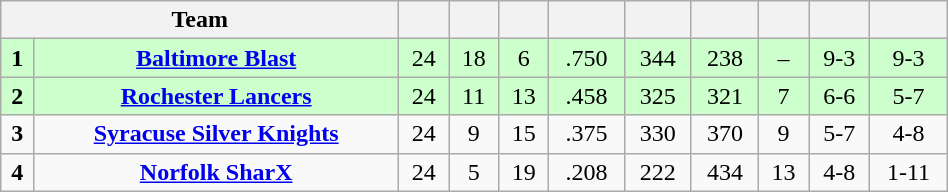<table class="wikitable" width=50% style="text-align:center">
<tr>
<th colspan=2>Team</th>
<th></th>
<th></th>
<th></th>
<th></th>
<th></th>
<th></th>
<th></th>
<th></th>
<th></th>
</tr>
<tr bgcolor="#ccffcc">
<td><strong>1</strong></td>
<td><strong><a href='#'>Baltimore Blast</a></strong></td>
<td>24</td>
<td>18</td>
<td>6</td>
<td>.750</td>
<td>344</td>
<td>238</td>
<td>–</td>
<td>9-3</td>
<td>9-3</td>
</tr>
<tr bgcolor="#ccffcc">
<td><strong>2</strong></td>
<td><strong><a href='#'>Rochester Lancers</a></strong></td>
<td>24</td>
<td>11</td>
<td>13</td>
<td>.458</td>
<td>325</td>
<td>321</td>
<td>7</td>
<td>6-6</td>
<td>5-7</td>
</tr>
<tr>
<td><strong>3</strong></td>
<td><strong><a href='#'>Syracuse Silver Knights</a></strong></td>
<td>24</td>
<td>9</td>
<td>15</td>
<td>.375</td>
<td>330</td>
<td>370</td>
<td>9</td>
<td>5-7</td>
<td>4-8</td>
</tr>
<tr>
<td><strong>4</strong></td>
<td><strong><a href='#'>Norfolk SharX</a></strong></td>
<td>24</td>
<td>5</td>
<td>19</td>
<td>.208</td>
<td>222</td>
<td>434</td>
<td>13</td>
<td>4-8</td>
<td>1-11</td>
</tr>
</table>
